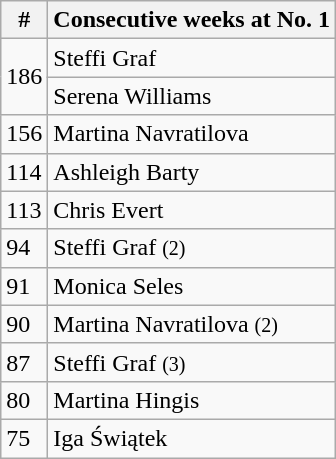<table class="wikitable">
<tr>
<th>#</th>
<th>Consecutive weeks at No. 1</th>
</tr>
<tr>
<td rowspan=2>186</td>
<td> Steffi Graf</td>
</tr>
<tr>
<td> Serena Williams</td>
</tr>
<tr>
<td>156</td>
<td> Martina Navratilova</td>
</tr>
<tr>
<td>114</td>
<td> Ashleigh Barty</td>
</tr>
<tr>
<td>113</td>
<td> Chris Evert</td>
</tr>
<tr>
<td>94</td>
<td> Steffi Graf <small>(2)</small></td>
</tr>
<tr>
<td>91</td>
<td> Monica Seles</td>
</tr>
<tr>
<td>90</td>
<td> Martina Navratilova <small>(2)</small></td>
</tr>
<tr>
<td>87</td>
<td>Steffi Graf <small>(3)</small></td>
</tr>
<tr>
<td>80</td>
<td> Martina Hingis</td>
</tr>
<tr>
<td>75</td>
<td> Iga Świątek</td>
</tr>
</table>
